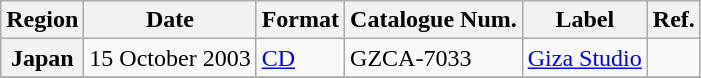<table class="wikitable sortable plainrowheaders">
<tr>
<th scope="col">Region</th>
<th scope="col">Date</th>
<th scope="col">Format</th>
<th scope="col">Catalogue Num.</th>
<th scope="col">Label</th>
<th scope="col">Ref.</th>
</tr>
<tr>
<th scope="row">Japan</th>
<td>15 October 2003</td>
<td><a href='#'>CD</a></td>
<td>GZCA-7033</td>
<td><a href='#'>Giza Studio</a></td>
<td></td>
</tr>
<tr>
</tr>
</table>
